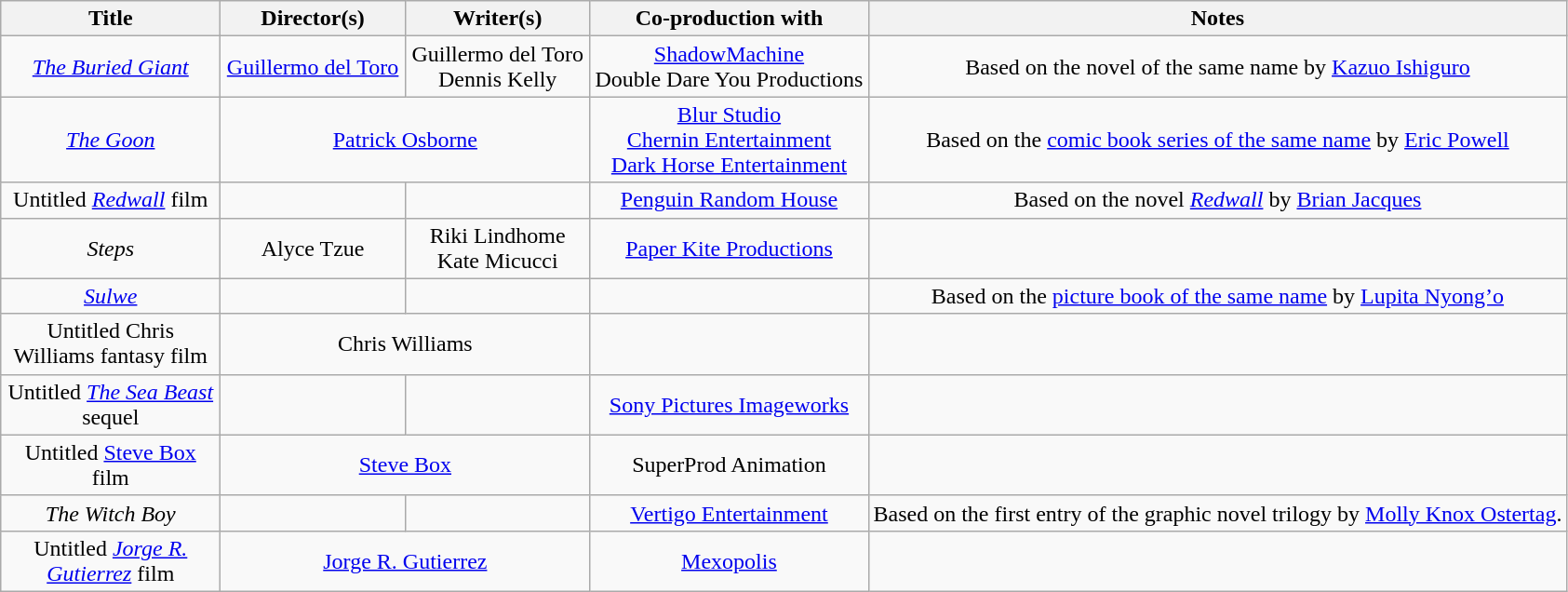<table class="wikitable sortable" style="text-align:center; style="width:100%;">
<tr>
<th width = 150px>Title</th>
<th width = 125px>Director(s)</th>
<th width = 125px>Writer(s)</th>
<th>Co-production with</th>
<th>Notes</th>
</tr>
<tr>
<td><em><a href='#'>The Buried Giant</a></em></td>
<td><a href='#'>Guillermo del Toro</a></td>
<td>Guillermo del Toro<br>Dennis Kelly</td>
<td><a href='#'>ShadowMachine</a><br>Double Dare You Productions</td>
<td>Based on the novel of the same name by <a href='#'>Kazuo Ishiguro</a></td>
</tr>
<tr>
<td><em><a href='#'>The Goon</a></em></td>
<td colspan="2"><a href='#'>Patrick Osborne</a></td>
<td><a href='#'>Blur Studio</a><br><a href='#'>Chernin Entertainment</a><br><a href='#'>Dark Horse Entertainment</a></td>
<td>Based on the <a href='#'>comic book series of the same name</a> by <a href='#'>Eric Powell</a></td>
</tr>
<tr>
<td>Untitled <em><a href='#'>Redwall</a></em> film</td>
<td></td>
<td></td>
<td><a href='#'>Penguin Random House</a></td>
<td>Based on the novel <em><a href='#'>Redwall</a></em> by <a href='#'>Brian Jacques</a></td>
</tr>
<tr>
<td><em>Steps</em></td>
<td>Alyce Tzue</td>
<td>Riki Lindhome<br>Kate Micucci</td>
<td><a href='#'>Paper Kite Productions</a></td>
<td></td>
</tr>
<tr>
<td><em><a href='#'>Sulwe</a></em></td>
<td></td>
<td></td>
<td></td>
<td>Based on the <a href='#'>picture book of the same name</a> by <a href='#'>Lupita Nyong’o</a></td>
</tr>
<tr>
<td>Untitled Chris Williams fantasy film</td>
<td colspan="2">Chris Williams</td>
<td></td>
<td></td>
</tr>
<tr>
<td>Untitled <em><a href='#'>The Sea Beast</a></em> sequel</td>
<td></td>
<td></td>
<td><a href='#'>Sony Pictures Imageworks</a></td>
<td></td>
</tr>
<tr>
<td>Untitled <a href='#'>Steve Box</a> film</td>
<td colspan="2"><a href='#'>Steve Box</a></td>
<td>SuperProd Animation</td>
<td></td>
</tr>
<tr>
<td><em>The Witch Boy</em></td>
<td></td>
<td></td>
<td><a href='#'>Vertigo Entertainment</a></td>
<td>Based on the first entry of the graphic novel trilogy by <a href='#'>Molly Knox Ostertag</a>.</td>
</tr>
<tr>
<td>Untitled <em><a href='#'>Jorge R. Gutierrez</a></em> film</td>
<td colspan="2"><a href='#'>Jorge R. Gutierrez</a></td>
<td><a href='#'>Mexopolis</a></td>
<td></td>
</tr>
</table>
